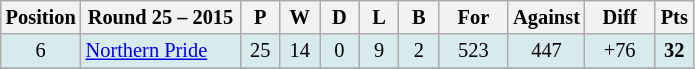<table class="wikitable" style="text-align:center; font-size:85%;">
<tr>
<th width=40 abbr="Position">Position</th>
<th width=100>Round 25 – 2015</th>
<th width=20 abbr="Played">P</th>
<th width=20 abbr="Won">W</th>
<th width=20 abbr="Drawn">D</th>
<th width=20 abbr="Lost">L</th>
<th width=20 abbr="Bye">B</th>
<th width=40 abbr="Points for">For</th>
<th width=40 abbr="Points against">Against</th>
<th width=40 abbr="Points difference">Diff</th>
<th width=20 abbr="Points">Pts</th>
</tr>
<tr style="background: #d7ebed;">
<td>6</td>
<td style="text-align:left;"> <a href='#'>Northern Pride</a></td>
<td>25</td>
<td>14</td>
<td>0</td>
<td>9</td>
<td>2</td>
<td>523</td>
<td>447</td>
<td>+76</td>
<td><strong>32</strong></td>
</tr>
<tr>
</tr>
</table>
